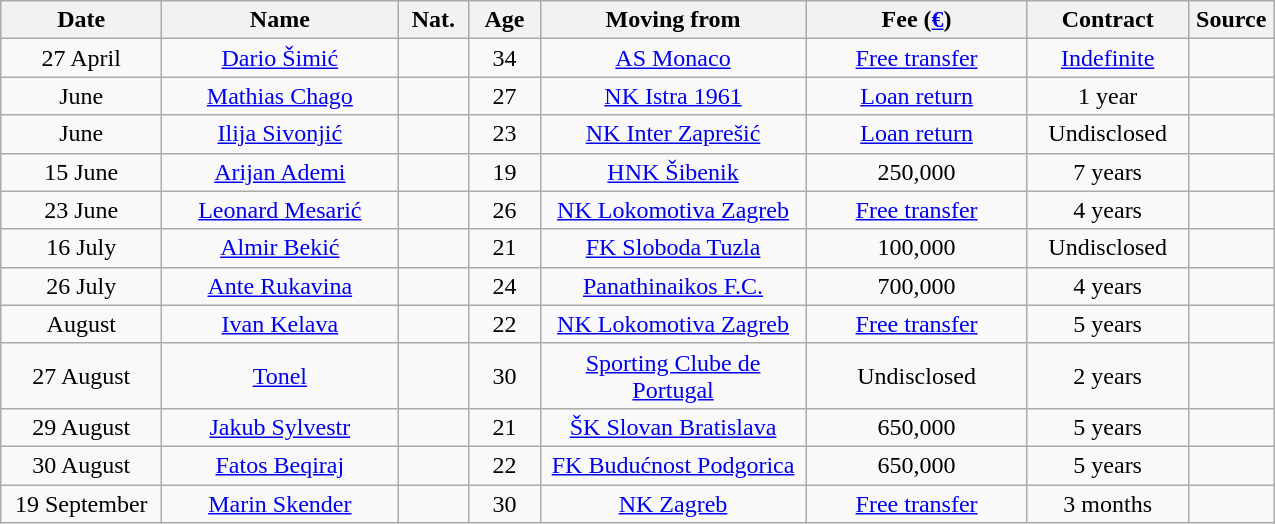<table class="wikitable">
<tr>
<th style="width:100px;">Date</th>
<th style="width:150px;">Name</th>
<th style="width:40px;">Nat.</th>
<th style="width:40px;">Age</th>
<th style="width:170px;">Moving from</th>
<th style="width:140px;">Fee (<a href='#'>€</a>)</th>
<th style="width:100px;">Contract</th>
<th width="50">Source</th>
</tr>
<tr>
<td style="text-align:center;">27 April</td>
<td style="text-align:center;"><a href='#'>Dario Šimić</a></td>
<td style="text-align:center;"></td>
<td style="text-align:center;">34</td>
<td style="text-align:center;"><a href='#'>AS Monaco</a></td>
<td style="text-align:center;"><a href='#'>Free transfer</a></td>
<td style="text-align:center;"><a href='#'>Indefinite</a></td>
<td style="text-align:center;"></td>
</tr>
<tr>
<td style="text-align:center;">June</td>
<td style="text-align:center;"><a href='#'>Mathias Chago</a></td>
<td style="text-align:center;"></td>
<td style="text-align:center;">27</td>
<td style="text-align:center;"><a href='#'>NK Istra 1961</a></td>
<td style="text-align:center;"><a href='#'>Loan return</a></td>
<td style="text-align:center;">1 year</td>
<td style="text-align:center;"></td>
</tr>
<tr>
<td style="text-align:center;">June</td>
<td style="text-align:center;"><a href='#'>Ilija Sivonjić</a></td>
<td style="text-align:center;"></td>
<td style="text-align:center;">23</td>
<td style="text-align:center;"><a href='#'>NK Inter Zaprešić</a></td>
<td style="text-align:center;"><a href='#'>Loan return</a></td>
<td style="text-align:center;">Undisclosed</td>
<td style="text-align:center;"></td>
</tr>
<tr>
<td style="text-align:center;">15 June</td>
<td style="text-align:center;"><a href='#'>Arijan Ademi</a></td>
<td style="text-align:center;"></td>
<td style="text-align:center;">19</td>
<td style="text-align:center;"><a href='#'>HNK Šibenik</a></td>
<td style="text-align:center;">250,000</td>
<td style="text-align:center;">7 years</td>
<td style="text-align:center;"></td>
</tr>
<tr>
<td style="text-align:center;">23 June</td>
<td style="text-align:center;"><a href='#'>Leonard Mesarić</a></td>
<td style="text-align:center;"></td>
<td style="text-align:center;">26</td>
<td style="text-align:center;"><a href='#'>NK Lokomotiva Zagreb</a></td>
<td style="text-align:center;"><a href='#'>Free transfer</a></td>
<td style="text-align:center;">4 years</td>
<td style="text-align:center;"></td>
</tr>
<tr>
<td style="text-align:center;">16 July</td>
<td style="text-align:center;"><a href='#'>Almir Bekić</a></td>
<td style="text-align:center;"></td>
<td style="text-align:center;">21</td>
<td style="text-align:center;"><a href='#'>FK Sloboda Tuzla</a></td>
<td style="text-align:center;">100,000</td>
<td style="text-align:center;">Undisclosed</td>
<td style="text-align:center;"></td>
</tr>
<tr>
<td style="text-align:center;">26 July</td>
<td style="text-align:center;"><a href='#'>Ante Rukavina</a></td>
<td style="text-align:center;"></td>
<td style="text-align:center;">24</td>
<td style="text-align:center;"><a href='#'>Panathinaikos F.C.</a></td>
<td style="text-align:center;">700,000</td>
<td style="text-align:center;">4 years</td>
<td style="text-align:center;"></td>
</tr>
<tr>
<td style="text-align:center;">August</td>
<td style="text-align:center;"><a href='#'>Ivan Kelava</a></td>
<td style="text-align:center;"></td>
<td style="text-align:center;">22</td>
<td style="text-align:center;"><a href='#'>NK Lokomotiva Zagreb</a></td>
<td style="text-align:center;"><a href='#'>Free transfer</a></td>
<td style="text-align:center;">5 years</td>
<td style="text-align:center;"></td>
</tr>
<tr>
<td style="text-align:center;">27 August</td>
<td style="text-align:center;"><a href='#'>Tonel</a></td>
<td style="text-align:center;"></td>
<td style="text-align:center;">30</td>
<td style="text-align:center;"><a href='#'>Sporting Clube de Portugal</a></td>
<td style="text-align:center;">Undisclosed</td>
<td style="text-align:center;">2 years</td>
<td style="text-align:center;"></td>
</tr>
<tr>
<td style="text-align:center;">29 August</td>
<td style="text-align:center;"><a href='#'>Jakub Sylvestr</a></td>
<td style="text-align:center;"></td>
<td style="text-align:center;">21</td>
<td style="text-align:center;"><a href='#'>ŠK Slovan Bratislava</a></td>
<td style="text-align:center;">650,000</td>
<td style="text-align:center;">5 years</td>
<td style="text-align:center;"></td>
</tr>
<tr>
<td style="text-align:center;">30 August</td>
<td style="text-align:center;"><a href='#'>Fatos Beqiraj</a></td>
<td style="text-align:center;"></td>
<td style="text-align:center;">22</td>
<td style="text-align:center;"><a href='#'>FK Budućnost Podgorica</a></td>
<td style="text-align:center;">650,000</td>
<td style="text-align:center;">5 years</td>
<td style="text-align:center;"></td>
</tr>
<tr>
<td style="text-align:center;">19 September</td>
<td style="text-align:center;"><a href='#'>Marin Skender</a></td>
<td style="text-align:center;"></td>
<td style="text-align:center;">30</td>
<td style="text-align:center;"><a href='#'>NK Zagreb</a></td>
<td style="text-align:center;"><a href='#'>Free transfer</a></td>
<td style="text-align:center;">3 months</td>
<td style="text-align:center;"></td>
</tr>
</table>
